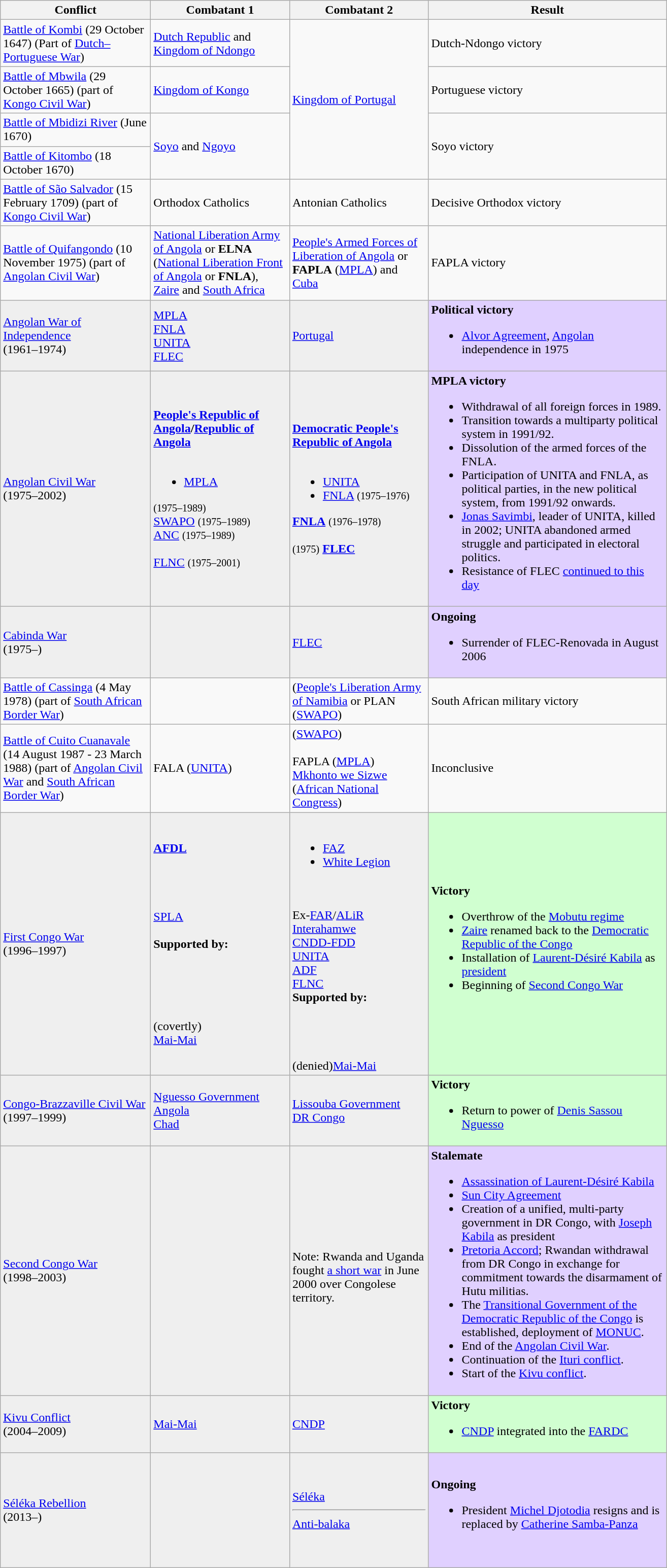<table class="wikitable">
<tr>
<th width="190">Conflict</th>
<th width="175">Combatant 1</th>
<th width="175">Combatant 2</th>
<th width="305">Result</th>
</tr>
<tr>
<td><a href='#'>Battle of Kombi</a> (29 October 1647) (Part of <a href='#'>Dutch–Portuguese War</a>)</td>
<td><a href='#'>Dutch Republic</a> and <a href='#'>Kingdom of Ndongo</a></td>
<td rowspan="4"><a href='#'>Kingdom of Portugal</a></td>
<td>Dutch-Ndongo victory</td>
</tr>
<tr>
<td><a href='#'>Battle of Mbwila</a> (29 October 1665) (part of <a href='#'>Kongo Civil War</a>)</td>
<td><a href='#'>Kingdom of Kongo</a></td>
<td>Portuguese victory</td>
</tr>
<tr>
<td><a href='#'>Battle of Mbidizi River</a> (June 1670)</td>
<td rowspan="2"><a href='#'>Soyo</a> and <a href='#'>Ngoyo</a></td>
<td rowspan="2">Soyo victory</td>
</tr>
<tr>
<td><a href='#'>Battle of Kitombo</a> (18 October 1670)</td>
</tr>
<tr>
<td><a href='#'>Battle of São Salvador</a> (15 February 1709) (part of <a href='#'>Kongo Civil War</a>)</td>
<td>Orthodox Catholics</td>
<td>Antonian Catholics</td>
<td>Decisive Orthodox victory</td>
</tr>
<tr>
<td><a href='#'>Battle of Quifangondo</a> (10 November 1975) (part of <a href='#'>Angolan Civil War</a>)</td>
<td><a href='#'>National Liberation Army of Angola</a> or <strong>ELNA</strong> (<a href='#'>National Liberation Front of Angola</a> or <strong>FNLA</strong>), <a href='#'>Zaire</a> and <a href='#'>South Africa</a></td>
<td><a href='#'>People's Armed Forces of Liberation of Angola</a> or <strong>FAPLA</strong> (<a href='#'>MPLA</a>) and <a href='#'>Cuba</a></td>
<td>FAPLA victory</td>
</tr>
<tr>
<td style="background:#efefef"><a href='#'>Angolan War of Independence</a><br>(1961–1974)</td>
<td style="background:#efefef"> <a href='#'>MPLA</a> <br>  <a href='#'>FNLA</a> <br> <a href='#'>UNITA</a><br> <a href='#'>FLEC</a></td>
<td style="background:#efefef"> <a href='#'>Portugal</a><br></td>
<td style="background:#E0D0FF"><strong>Political victory</strong><br><ul><li><a href='#'>Alvor Agreement</a>, <a href='#'>Angolan</a> independence in 1975</li></ul></td>
</tr>
<tr>
<td style="background:#efefef"><a href='#'>Angolan Civil War</a><br>(1975–2002)</td>
<td style="background:#efefef"><strong> <a href='#'>People's Republic of Angola</a>/<a href='#'>Republic of Angola</a></strong><br><br><ul><li> <a href='#'>MPLA</a></li></ul> <small>(1975–1989)</small><br>
 <a href='#'>SWAPO</a> <small>(1975–1989)</small><br>
 <a href='#'>ANC</a> <small>(1975–1989)</small><br>
<br>
 <a href='#'>FLNC</a> <small>(1975–2001)</small><br>

</td>
<td style="background:#efefef"><strong> <a href='#'>Democratic People's Republic of Angola</a></strong><br><br><ul><li> <a href='#'>UNITA</a></li><li> <a href='#'>FNLA</a> <small>(1975–1976)</small></li></ul><strong> <a href='#'>FNLA</a></strong> <small>(1976–1978)</small><br>
<br>
 <small>(1975)</small><strong> <a href='#'>FLEC</a></strong></td>
<td style="background:#E0D0FF"><strong>MPLA victory</strong><br><ul><li>Withdrawal of all foreign forces in 1989.</li><li>Transition towards a multiparty political system in 1991/92.</li><li>Dissolution of the armed forces of the FNLA.</li><li>Participation of UNITA and FNLA, as political parties, in the new political system, from 1991/92 onwards.</li><li><a href='#'>Jonas Savimbi</a>, leader of UNITA, killed in 2002; UNITA abandoned armed struggle and participated in electoral politics.</li><li>Resistance of FLEC <a href='#'>continued to this day</a></li></ul></td>
</tr>
<tr>
<td style="background:#efefef"><a href='#'>Cabinda War</a><br>(1975–)</td>
<td style="background:#efefef"><br></td>
<td style="background:#efefef"> <a href='#'>FLEC</a></td>
<td style="background:#E0D0FF"><strong>Ongoing</strong><br><ul><li>Surrender of FLEC-Renovada in August 2006</li></ul></td>
</tr>
<tr>
<td><a href='#'>Battle of Cassinga</a> (4 May 1978) (part of <a href='#'>South African Border War</a>)</td>
<td></td>
<td> (<a href='#'>People's Liberation Army of Namibia</a> or PLAN (<a href='#'>SWAPO</a>)<br></td>
<td>South African military victory</td>
</tr>
<tr>
<td><a href='#'>Battle of Cuito Cuanavale</a> (14 August 1987 - 23 March 1988) (part of <a href='#'>Angolan Civil War</a> and <a href='#'>South African Border War</a>)</td>
<td> FALA (<a href='#'>UNITA</a>)<br></td>
<td> (<a href='#'>SWAPO</a>)<br><br> FAPLA (<a href='#'>MPLA</a>)<br><a href='#'>Mkhonto we Sizwe</a> (<a href='#'>African National Congress</a>)</td>
<td>Inconclusive</td>
</tr>
<tr>
<td style="background:#efefef"><a href='#'>First Congo War</a><br>(1996–1997)</td>
<td style="background:#efefef"> <strong><a href='#'>AFDL</a></strong><br><br><br><br><br> <a href='#'>SPLA</a><br><br><strong>Supported by:</strong><br><br><br><br><br><br> (covertly)<br><a href='#'>Mai-Mai</a></td>
<td style="background:#efefef"><strong></strong><br><ul><li><a href='#'>FAZ</a></li><li><a href='#'>White Legion</a></li></ul><br><br> Ex-<a href='#'>FAR</a>/<a href='#'>ALiR</a><br> <a href='#'>Interahamwe</a><br> <a href='#'>CNDD-FDD</a><br> <a href='#'>UNITA</a><br> <a href='#'>ADF</a><br> <a href='#'>FLNC</a><br><strong>Supported by:</strong><br><br><br><br><br> (denied)<a href='#'>Mai-Mai</a></td>
<td style="background:#D0FFD0"><strong>Victory</strong><br><ul><li>Overthrow of the <a href='#'>Mobutu regime</a></li><li><a href='#'>Zaire</a> renamed back to the <a href='#'>Democratic Republic of the Congo</a></li><li>Installation of <a href='#'>Laurent-Désiré Kabila</a> as <a href='#'>president</a></li><li>Beginning of <a href='#'>Second Congo War</a></li></ul></td>
</tr>
<tr>
<td style="background:#efefef"><a href='#'>Congo-Brazzaville Civil War</a><br>(1997–1999)</td>
<td style="background:#efefef"> <a href='#'>Nguesso Government</a><br> <a href='#'>Angola</a><br> <a href='#'>Chad</a></td>
<td style="background:#efefef"> <a href='#'>Lissouba Government</a><br> <a href='#'>DR Congo</a></td>
<td style="background:#D0FFD0"><strong>Victory</strong><br><ul><li>Return to power of <a href='#'>Denis Sassou Nguesso</a></li></ul></td>
</tr>
<tr>
<td style="background:#efefef"><a href='#'>Second Congo War</a><br>(1998–2003)</td>
<td style="background:#efefef"></td>
<td style="background:#efefef"><br>Note: Rwanda and Uganda fought <a href='#'>a short war</a> in June 2000 over Congolese territory.</td>
<td style="background:#E0D0FF" width="290"><strong>Stalemate</strong><br><ul><li><a href='#'>Assassination of Laurent-Désiré Kabila</a></li><li><a href='#'>Sun City Agreement</a></li><li>Creation of a unified, multi-party government in DR Congo, with <a href='#'>Joseph Kabila</a> as president</li><li><a href='#'>Pretoria Accord</a>; Rwandan withdrawal from DR Congo in exchange for commitment towards the disarmament of Hutu militias.</li><li>The <a href='#'>Transitional Government of the Democratic Republic of the Congo</a> is established, deployment of <a href='#'>MONUC</a>.</li><li>End of the <a href='#'>Angolan Civil War</a>.</li><li>Continuation of the <a href='#'>Ituri conflict</a>.</li><li>Start of the <a href='#'>Kivu conflict</a>.</li></ul></td>
</tr>
<tr>
<td style="background:#efefef"><a href='#'>Kivu Conflict</a><br>(2004–2009)</td>
<td style="background:#efefef"><br> <a href='#'>Mai-Mai</a><br><br></td>
<td style="background:#efefef"> <a href='#'>CNDP</a></td>
<td style="background:#D0FFD0"><strong>Victory</strong><br><ul><li><a href='#'>CNDP</a> integrated into the <a href='#'>FARDC</a></li></ul></td>
</tr>
<tr>
<td style="background:#efefef"><a href='#'>Séléka Rebellion</a><br>(2013–)</td>
<td style="background:#efefef"><br><br><br><br><br><br><br><br></td>
<td style="background:#efefef"> <a href='#'>Séléka</a><hr> <a href='#'>Anti-balaka</a></td>
<td style="background:#E0D0FF"><strong>Ongoing</strong><br><ul><li>President <a href='#'>Michel Djotodia</a> resigns and is replaced by <a href='#'>Catherine Samba-Panza</a></li></ul></td>
</tr>
</table>
